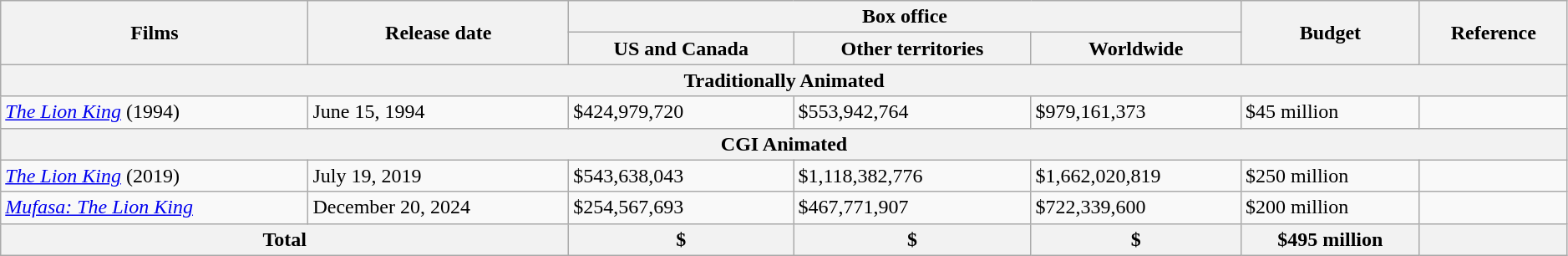<table class="wikitable" width=99% border="1">
<tr>
<th rowspan="2" align="center"><strong>Films</strong></th>
<th rowspan="2" align="center"><strong>Release date</strong></th>
<th colspan="3" align="center"><strong>Box office</strong></th>
<th rowspan="2" align="center"><strong>Budget</strong></th>
<th rowspan="2" align="center"><strong>Reference</strong></th>
</tr>
<tr>
<th align="center"><strong>US and Canada</strong></th>
<th align="center"><strong>Other territories</strong></th>
<th align="center"><strong>Worldwide</strong></th>
</tr>
<tr>
<th colspan="7">Traditionally Animated</th>
</tr>
<tr>
<td><em><a href='#'>The Lion King</a></em> (1994)</td>
<td>June 15, 1994</td>
<td>$424,979,720</td>
<td>$553,942,764</td>
<td>$979,161,373</td>
<td>$45 million</td>
<td align="center"></td>
</tr>
<tr>
<th colspan="7">CGI Animated</th>
</tr>
<tr>
<td><em><a href='#'>The Lion King</a></em> (2019)</td>
<td>July 19, 2019</td>
<td>$543,638,043</td>
<td>$1,118,382,776</td>
<td>$1,662,020,819</td>
<td>$250 million</td>
<td align="center"></td>
</tr>
<tr>
<td><em><a href='#'>Mufasa: The Lion King</a></em></td>
<td>December 20, 2024</td>
<td>$254,567,693</td>
<td>$467,771,907</td>
<td>$722,339,600</td>
<td>$200 million</td>
<td align="center"></td>
</tr>
<tr>
<th colspan="2"><strong>Total</strong></th>
<th>$</th>
<th>$</th>
<th>$</th>
<th>$495 million</th>
<th></th>
</tr>
</table>
